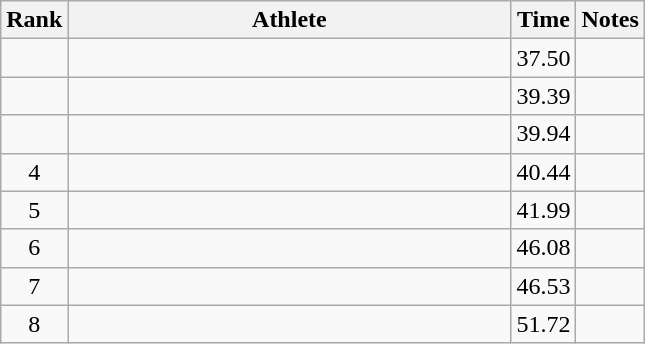<table class="wikitable" style="text-align:center">
<tr>
<th>Rank</th>
<th Style="width:18em">Athlete</th>
<th>Time</th>
<th>Notes</th>
</tr>
<tr>
<td></td>
<td style="text-align:left"></td>
<td>37.50</td>
<td></td>
</tr>
<tr>
<td></td>
<td style="text-align:left"></td>
<td>39.39</td>
<td></td>
</tr>
<tr>
<td></td>
<td style="text-align:left"></td>
<td>39.94</td>
<td></td>
</tr>
<tr>
<td>4</td>
<td style="text-align:left"></td>
<td>40.44</td>
<td></td>
</tr>
<tr>
<td>5</td>
<td style="text-align:left"></td>
<td>41.99</td>
<td></td>
</tr>
<tr>
<td>6</td>
<td style="text-align:left"></td>
<td>46.08</td>
<td></td>
</tr>
<tr>
<td>7</td>
<td style="text-align:left"></td>
<td>46.53</td>
<td></td>
</tr>
<tr>
<td>8</td>
<td style="text-align:left"></td>
<td>51.72</td>
<td></td>
</tr>
</table>
